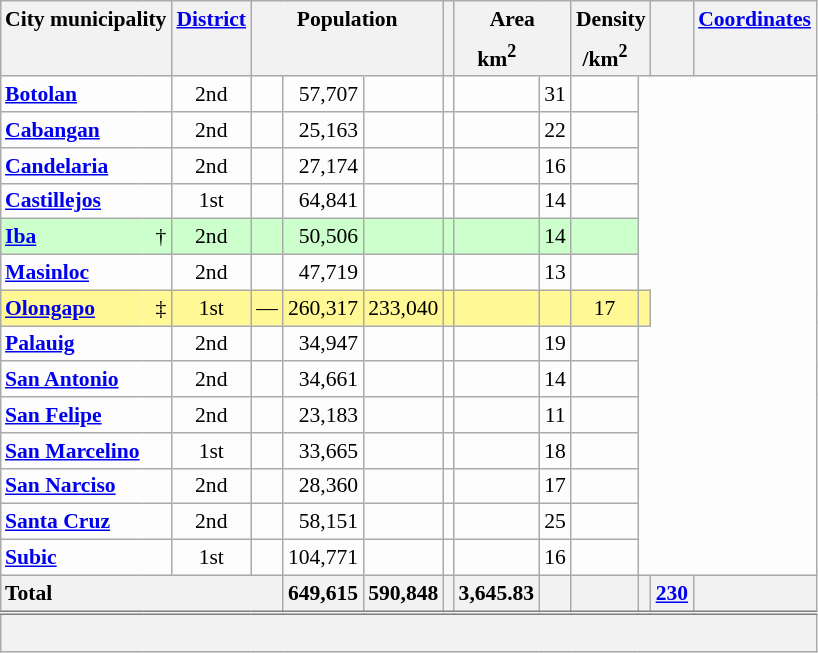<table class="wikitable sortable" style="margin:auto; table-layout:fixed; text-align:right; background:#fdfdfd; font-size:90%;">
<tr>
<th scope="col" style="border-bottom:none;" class="unsortable" colspan=2>City  municipality</th>
<th scope="col" style="border-bottom:none;" class="unsortable"><a href='#'>District</a></th>
<th scope="col" style="border-bottom:none;" class="unsortable" colspan=3>Population</th>
<th scope="col" style="border-bottom:none;" class="unsortable"></th>
<th scope="col" style="border-bottom:none;" class="unsortable" colspan=2>Area</th>
<th scope="col" style="border-bottom:none;" class="unsortable" colspan=2>Density</th>
<th scope="col" style="border-bottom:none;" class="unsortable"></th>
<th scope="col" style="border-bottom:none;" class="unsortable"><a href='#'>Coordinates</a></th>
</tr>
<tr>
<th scope="col" style="border-top:none;" colspan=2></th>
<th scope="col" style="border-top:none;"></th>
<th scope="col" style="border-style:hidden hidden solid solid;" colspan=2></th>
<th scope="col" style="border-style:hidden solid solid hidden;"></th>
<th scope="col" style="border-top:none;"></th>
<th scope="col" style="border-style:hidden hidden solid solid;">km<sup>2</sup></th>
<th scope="col" style="border-style:hidden solid solid hidden;" class="unsortable"></th>
<th scope="col" style="border-style:hidden hidden solid solid;">/km<sup>2</sup></th>
<th scope="col" style="border-style:hidden solid solid hidden;" class="unsortable"></th>
<th scope="col" style="border-top:none;"></th>
<th scope="col" style="border-top:none;"></th>
</tr>
<tr>
<th scope="row" style="text-align:left; background:initial;" colspan="2"><a href='#'>Botolan</a></th>
<td style="text-align:center;">2nd</td>
<td></td>
<td>57,707</td>
<td></td>
<td></td>
<td></td>
<td style="text-align:center;">31</td>
<td style="text-align:center;"></td>
</tr>
<tr>
<th scope="row" style="text-align:left; background:initial;" colspan="2"><a href='#'>Cabangan</a></th>
<td style="text-align:center;">2nd</td>
<td></td>
<td>25,163</td>
<td></td>
<td></td>
<td></td>
<td style="text-align:center;">22</td>
<td style="text-align:center;"></td>
</tr>
<tr>
<th scope="row" style="text-align:left; background:initial;" colspan="2"><a href='#'>Candelaria</a></th>
<td style="text-align:center;">2nd</td>
<td></td>
<td>27,174</td>
<td></td>
<td></td>
<td></td>
<td style="text-align:center;">16</td>
<td style="text-align:center;"></td>
</tr>
<tr>
<th scope="row" style="text-align:left; background:initial;" colspan="2"><a href='#'>Castillejos</a></th>
<td style="text-align:center;">1st</td>
<td></td>
<td>64,841</td>
<td></td>
<td></td>
<td></td>
<td style="text-align:center;">14</td>
<td style="text-align:center;"></td>
</tr>
<tr style="background:#cfc;">
<th scope="row" style="text-align:left; background:#cfc; border-right:0;"><a href='#'>Iba</a></th>
<td style="text-align:right;border-left:0;">†</td>
<td style="text-align:center;">2nd</td>
<td></td>
<td>50,506</td>
<td></td>
<td></td>
<td></td>
<td style="text-align:center;">14</td>
<td style="text-align:center;"></td>
</tr>
<tr>
<th scope="row" style="text-align:left; background:initial;" colspan="2"><a href='#'>Masinloc</a></th>
<td style="text-align:center;">2nd</td>
<td></td>
<td>47,719</td>
<td></td>
<td></td>
<td></td>
<td style="text-align:center;">13</td>
<td style="text-align:center;"></td>
</tr>
<tr style="background:#fff895;">
<th scope="row" style="text-align:left; background:#fff895; border-right:0;"><a href='#'>Olongapo</a></th>
<td style="text-align:right;border-left:0;">‡</td>
<td style="text-align:center;">1st</td>
<td>—</td>
<td>260,317</td>
<td>233,040</td>
<td></td>
<td></td>
<td></td>
<td style="text-align:center;">17</td>
<td style="text-align:center;"></td>
</tr>
<tr>
<th scope="row" style="text-align:left; background:initial;" colspan="2"><a href='#'>Palauig</a></th>
<td style="text-align:center;">2nd</td>
<td></td>
<td>34,947</td>
<td></td>
<td></td>
<td></td>
<td style="text-align:center;">19</td>
<td style="text-align:center;"></td>
</tr>
<tr>
<th scope="row" style="text-align:left; background:initial;" colspan="2"><a href='#'>San Antonio</a></th>
<td style="text-align:center;">2nd</td>
<td></td>
<td>34,661</td>
<td></td>
<td></td>
<td></td>
<td style="text-align:center;">14</td>
<td style="text-align:center;"></td>
</tr>
<tr>
<th scope="row" style="text-align:left; background:initial;" colspan="2"><a href='#'>San Felipe</a></th>
<td style="text-align:center;">2nd</td>
<td></td>
<td>23,183</td>
<td></td>
<td></td>
<td></td>
<td style="text-align:center;">11</td>
<td style="text-align:center;"></td>
</tr>
<tr>
<th scope="row" style="text-align:left; background:initial;" colspan="2"><a href='#'>San Marcelino</a></th>
<td style="text-align:center;">1st</td>
<td></td>
<td>33,665</td>
<td></td>
<td></td>
<td></td>
<td style="text-align:center;">18</td>
<td style="text-align:center;"></td>
</tr>
<tr>
<th scope="row" style="text-align:left; background:initial;" colspan="2"><a href='#'>San Narciso</a></th>
<td style="text-align:center;">2nd</td>
<td></td>
<td>28,360</td>
<td></td>
<td></td>
<td></td>
<td style="text-align:center;">17</td>
<td style="text-align:center;"></td>
</tr>
<tr>
<th scope="row" style="text-align:left; background:initial;" colspan="2"><a href='#'>Santa Cruz</a></th>
<td style="text-align:center;">2nd</td>
<td></td>
<td>58,151</td>
<td></td>
<td></td>
<td></td>
<td style="text-align:center;">25</td>
<td style="text-align:center;"></td>
</tr>
<tr>
<th scope="row" style="text-align:left; background:initial;" colspan="2"><a href='#'>Subic</a></th>
<td style="text-align:center;">1st</td>
<td></td>
<td>104,771</td>
<td></td>
<td></td>
<td></td>
<td style="text-align:center;">16</td>
<td style="text-align:center;"></td>
</tr>
<tr class="sortbottom">
<th scope="row" colspan=4 style="text-align:left;">Total</th>
<th scope="col" style="text-align:right;">649,615</th>
<th scope="col" style="text-align:right;">590,848</th>
<th scope="col" style="text-align:right;"></th>
<th scope="col" style="text-align:right;">3,645.83</th>
<th scope="col"></th>
<th scope="col" style="text-align:right;"></th>
<th scope="col" style="text-align:right;"></th>
<th scope="col"><a href='#'>230</a></th>
<th scope="col" style="font-style:italic;"></th>
</tr>
<tr class="sortbottom" style="background:#f2f2f2; border-top:double gray; line-height:1.3em;">
<td colspan="13"><br></td>
</tr>
</table>
